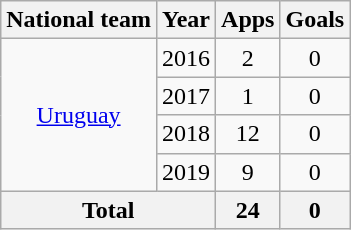<table class="wikitable" style="text-align:center">
<tr>
<th>National team</th>
<th>Year</th>
<th>Apps</th>
<th>Goals</th>
</tr>
<tr>
<td rowspan="4"><a href='#'>Uruguay</a></td>
<td>2016</td>
<td>2</td>
<td>0</td>
</tr>
<tr>
<td>2017</td>
<td>1</td>
<td>0</td>
</tr>
<tr>
<td>2018</td>
<td>12</td>
<td>0</td>
</tr>
<tr>
<td>2019</td>
<td>9</td>
<td>0</td>
</tr>
<tr>
<th colspan="2">Total</th>
<th>24</th>
<th>0</th>
</tr>
</table>
